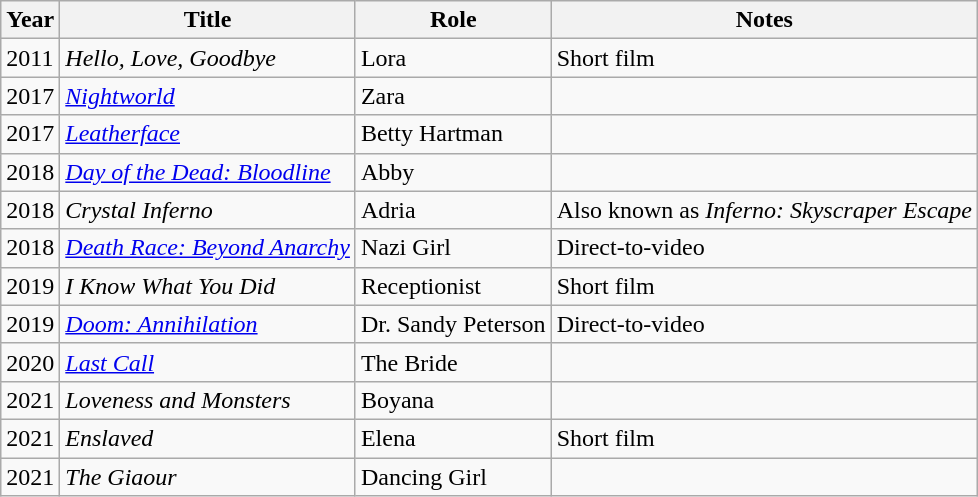<table class="wikitable sortable">
<tr>
<th>Year</th>
<th>Title</th>
<th>Role</th>
<th class="unsortable">Notes</th>
</tr>
<tr>
<td>2011</td>
<td><em>Hello, Love, Goodbye</em></td>
<td>Lora</td>
<td>Short film</td>
</tr>
<tr>
<td>2017</td>
<td><em><a href='#'>Nightworld</a></em></td>
<td>Zara</td>
<td></td>
</tr>
<tr>
<td>2017</td>
<td><em><a href='#'>Leatherface</a></em></td>
<td>Betty Hartman</td>
<td></td>
</tr>
<tr>
<td>2018</td>
<td><em><a href='#'>Day of the Dead: Bloodline</a></em></td>
<td>Abby</td>
<td></td>
</tr>
<tr>
<td>2018</td>
<td><em>Crystal Inferno</em></td>
<td>Adria</td>
<td>Also known as <em>Inferno: Skyscraper Escape</em></td>
</tr>
<tr>
<td>2018</td>
<td><em><a href='#'>Death Race: Beyond Anarchy</a></em></td>
<td>Nazi Girl</td>
<td>Direct-to-video</td>
</tr>
<tr>
<td>2019</td>
<td><em>I Know What You Did</em></td>
<td>Receptionist</td>
<td>Short film</td>
</tr>
<tr>
<td>2019</td>
<td><em><a href='#'>Doom: Annihilation</a></em></td>
<td>Dr. Sandy Peterson</td>
<td>Direct-to-video</td>
</tr>
<tr>
<td>2020</td>
<td><em><a href='#'>Last Call</a></em></td>
<td>The Bride</td>
<td></td>
</tr>
<tr>
<td>2021</td>
<td><em>Loveness and Monsters</em></td>
<td>Boyana</td>
<td></td>
</tr>
<tr>
<td>2021</td>
<td><em>Enslaved</em></td>
<td>Elena</td>
<td>Short film</td>
</tr>
<tr>
<td>2021</td>
<td><em>The Giaour</em></td>
<td>Dancing Girl</td>
<td></td>
</tr>
</table>
